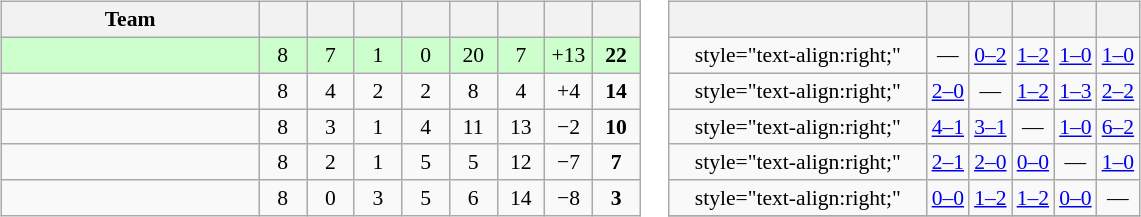<table>
<tr>
<td><br><table class="wikitable" style="text-align: center; font-size: 90%;">
<tr>
<th width=165>Team</th>
<th width=25></th>
<th width=25></th>
<th width=25></th>
<th width=25></th>
<th width=25></th>
<th width=25></th>
<th width=25></th>
<th width=25></th>
</tr>
<tr style="background:#cfc;">
<td align=left></td>
<td>8</td>
<td>7</td>
<td>1</td>
<td>0</td>
<td>20</td>
<td>7</td>
<td>+13</td>
<td><strong>22</strong></td>
</tr>
<tr>
<td align=left></td>
<td>8</td>
<td>4</td>
<td>2</td>
<td>2</td>
<td>8</td>
<td>4</td>
<td>+4</td>
<td><strong>14</strong></td>
</tr>
<tr>
<td align=left></td>
<td>8</td>
<td>3</td>
<td>1</td>
<td>4</td>
<td>11</td>
<td>13</td>
<td>−2</td>
<td><strong>10</strong></td>
</tr>
<tr>
<td align=left></td>
<td>8</td>
<td>2</td>
<td>1</td>
<td>5</td>
<td>5</td>
<td>12</td>
<td>−7</td>
<td><strong>7</strong></td>
</tr>
<tr>
<td align=left></td>
<td>8</td>
<td>0</td>
<td>3</td>
<td>5</td>
<td>6</td>
<td>14</td>
<td>−8</td>
<td><strong>3</strong></td>
</tr>
</table>
</td>
<td><br><table class="wikitable" style="text-align:center; font-size:90%;">
<tr>
<th width=165> </th>
<th></th>
<th></th>
<th></th>
<th></th>
<th></th>
</tr>
<tr>
<td>style="text-align:right;"</td>
<td>—</td>
<td><a href='#'>0–2</a></td>
<td><a href='#'>1–2</a></td>
<td><a href='#'>1–0</a></td>
<td><a href='#'>1–0</a></td>
</tr>
<tr>
<td>style="text-align:right;"</td>
<td><a href='#'>2–0</a></td>
<td>—</td>
<td><a href='#'>1–2</a></td>
<td><a href='#'>1–3</a></td>
<td><a href='#'>2–2</a></td>
</tr>
<tr>
<td>style="text-align:right;"</td>
<td><a href='#'>4–1</a></td>
<td><a href='#'>3–1</a></td>
<td>—</td>
<td><a href='#'>1–0</a></td>
<td><a href='#'>6–2</a></td>
</tr>
<tr>
<td>style="text-align:right;"</td>
<td><a href='#'>2–1</a></td>
<td><a href='#'>2–0</a></td>
<td><a href='#'>0–0</a></td>
<td>—</td>
<td><a href='#'>1–0</a></td>
</tr>
<tr>
<td>style="text-align:right;"</td>
<td><a href='#'>0–0</a></td>
<td><a href='#'>1–2</a></td>
<td><a href='#'>1–2</a></td>
<td><a href='#'>0–0</a></td>
<td>—</td>
</tr>
<tr>
</tr>
</table>
</td>
</tr>
</table>
